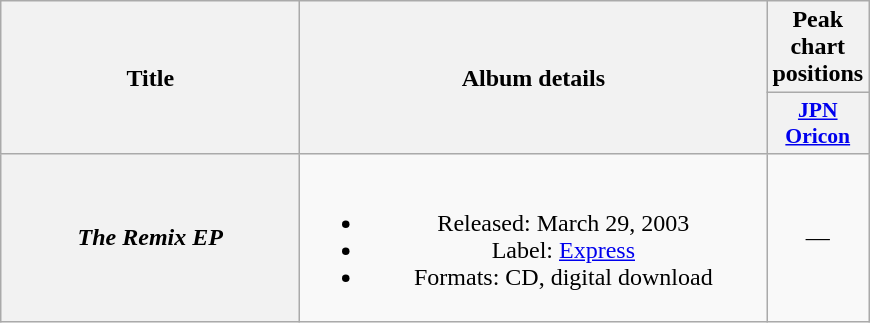<table class="wikitable plainrowheaders" style="text-align:center;">
<tr>
<th scope="col" rowspan="2" style="width:12em;">Title</th>
<th scope="col" rowspan="2" style="width:19em;">Album details</th>
<th scope="col" colspan="1">Peak<br>chart<br>positions</th>
</tr>
<tr>
<th scope="col" style="width:2.9em;font-size:90%;"><a href='#'>JPN<br>Oricon</a><br></th>
</tr>
<tr>
<th scope="row"><em>The Remix EP</em></th>
<td><br><ul><li>Released: March 29, 2003</li><li>Label: <a href='#'>Express</a></li><li>Formats: CD, digital download</li></ul></td>
<td>—</td>
</tr>
</table>
